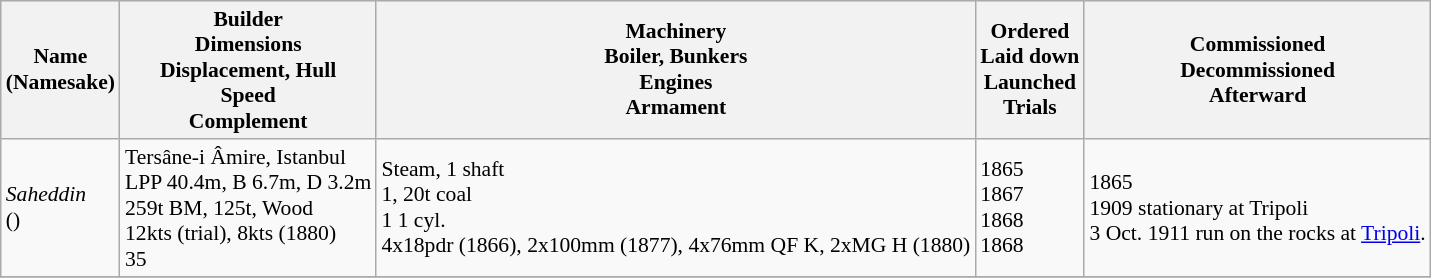<table class="wikitable" style="font-size:90%;">
<tr bgcolor="#e6e9ff">
<th>Name<br>(Namesake)</th>
<th>Builder<br>Dimensions<br>Displacement, Hull<br>Speed<br>Complement</th>
<th>Machinery<br>Boiler, Bunkers<br>Engines<br>Armament</th>
<th>Ordered<br>Laid down<br>Launched<br>Trials</th>
<th>Commissioned<br>Decommissioned<br>Afterward</th>
</tr>
<tr ---->
<td><em>Saheddin</em><br>()</td>
<td> Tersâne-i Âmire, Istanbul<br>LPP 40.4m, B 6.7m, D 3.2m<br>259t BM, 125t, Wood<br>12kts (trial), 8kts (1880)<br>35</td>
<td>Steam, 1 shaft<br>1, 20t coal<br>1 1 cyl.<br>4x18pdr (1866), 2x100mm (1877), 4x76mm QF K, 2xMG H (1880)</td>
<td>1865<br>1867<br>1868<br>1868</td>
<td>1865<br>1909 stationary at Tripoli<br>3 Oct. 1911 run on the rocks at <a href='#'>Tripoli</a>.</td>
</tr>
<tr ---->
</tr>
</table>
